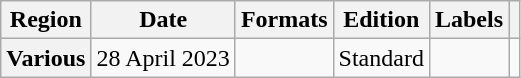<table class="wikitable plainrowheaders">
<tr>
<th scope="col">Region</th>
<th scope="col">Date</th>
<th scope="col">Formats</th>
<th scope="col">Edition</th>
<th scope="col">Labels</th>
<th scope="col"></th>
</tr>
<tr>
<th scope="row">Various</th>
<td>28 April 2023</td>
<td></td>
<td>Standard</td>
<td></td>
<td style="text-align:center;"></td>
</tr>
</table>
